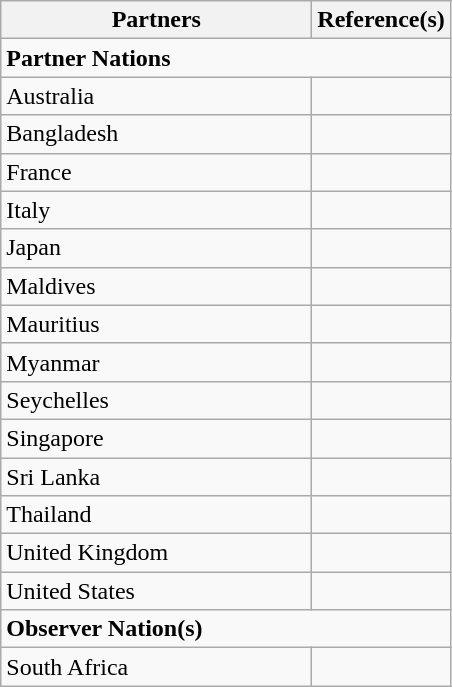<table class="wikitable">
<tr>
<th scope="col" style="width: 200px;">Partners</th>
<th scope="col" style="width: 50px;">Reference(s)</th>
</tr>
<tr>
<td colspan="2"><strong>Partner Nations</strong></td>
</tr>
<tr>
<td>Australia</td>
<td></td>
</tr>
<tr>
<td>Bangladesh</td>
<td></td>
</tr>
<tr>
<td>France</td>
<td></td>
</tr>
<tr>
<td>Italy</td>
<td></td>
</tr>
<tr>
<td>Japan</td>
<td></td>
</tr>
<tr>
<td>Maldives</td>
<td></td>
</tr>
<tr>
<td>Mauritius</td>
<td></td>
</tr>
<tr>
<td>Myanmar</td>
<td></td>
</tr>
<tr>
<td>Seychelles</td>
<td></td>
</tr>
<tr>
<td>Singapore</td>
<td></td>
</tr>
<tr>
<td>Sri Lanka</td>
<td></td>
</tr>
<tr>
<td>Thailand</td>
<td></td>
</tr>
<tr>
<td>United Kingdom</td>
<td></td>
</tr>
<tr>
<td>United States</td>
<td></td>
</tr>
<tr>
<td colspan="2"><strong>Observer Nation(s)</strong></td>
</tr>
<tr>
<td>South Africa</td>
<td></td>
</tr>
</table>
